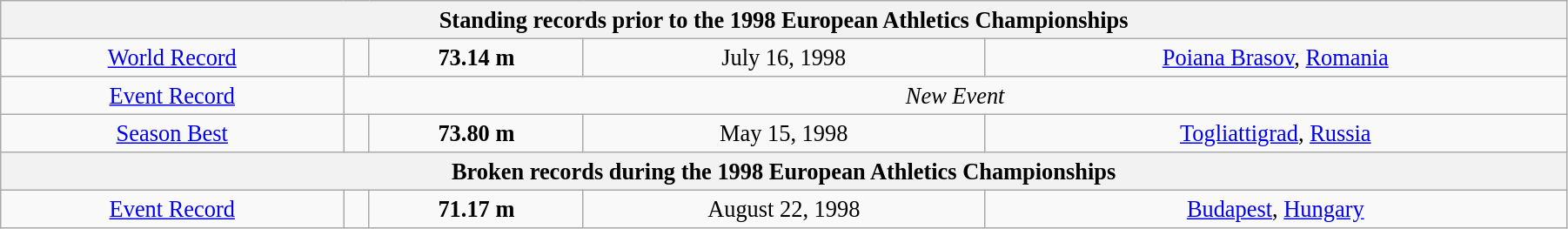<table class="wikitable" style=" text-align:center; font-size:110%;" width="95%">
<tr>
<th colspan="5">Standing records prior to the 1998 European Athletics Championships</th>
</tr>
<tr>
<td><a href='#'>World Record</a></td>
<td></td>
<td><strong>73.14 m </strong></td>
<td>July 16, 1998</td>
<td> <a href='#'>Poiana Brasov</a>, <a href='#'>Romania</a></td>
</tr>
<tr>
<td><a href='#'>Event Record</a></td>
<td colspan=4><em>New Event</em></td>
</tr>
<tr>
<td><a href='#'>Season Best</a></td>
<td></td>
<td><strong>73.80 m</strong> </td>
<td>May 15, 1998</td>
<td> <a href='#'>Togliattigrad</a>, <a href='#'>Russia</a></td>
</tr>
<tr>
<th colspan="5">Broken records during the 1998 European Athletics Championships</th>
</tr>
<tr>
<td><a href='#'>Event Record</a></td>
<td></td>
<td><strong>71.17 m </strong></td>
<td>August 22, 1998</td>
<td> <a href='#'>Budapest</a>, <a href='#'>Hungary</a></td>
</tr>
</table>
